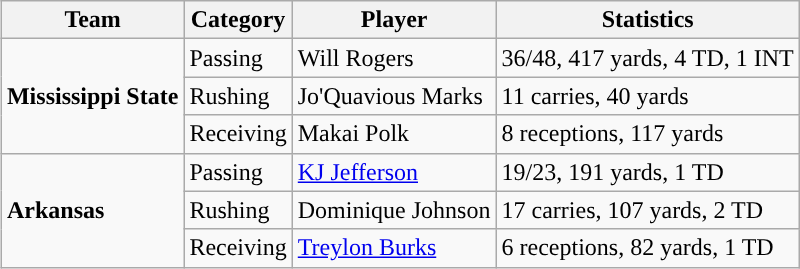<table class="wikitable" style="float: right;">
<tr>
<th>Team</th>
<th>Category</th>
<th>Player</th>
<th>Statistics</th>
</tr>
<tr>
<td rowspan=3><strong>Mississippi State</strong></td>
<td>Passing</td>
<td>Will Rogers</td>
<td>36/48, 417 yards, 4 TD, 1 INT</td>
</tr>
<tr>
<td>Rushing</td>
<td>Jo'Quavious Marks</td>
<td>11 carries, 40 yards</td>
</tr>
<tr>
<td>Receiving</td>
<td>Makai Polk</td>
<td>8 receptions, 117 yards</td>
</tr>
<tr>
<td rowspan=3><strong>Arkansas</strong></td>
<td>Passing</td>
<td><a href='#'>KJ Jefferson</a></td>
<td>19/23, 191 yards, 1 TD</td>
</tr>
<tr>
<td>Rushing</td>
<td>Dominique Johnson</td>
<td>17 carries, 107 yards, 2 TD</td>
</tr>
<tr>
<td>Receiving</td>
<td><a href='#'>Treylon Burks</a></td>
<td>6 receptions, 82 yards, 1 TD</td>
</tr>
</table>
